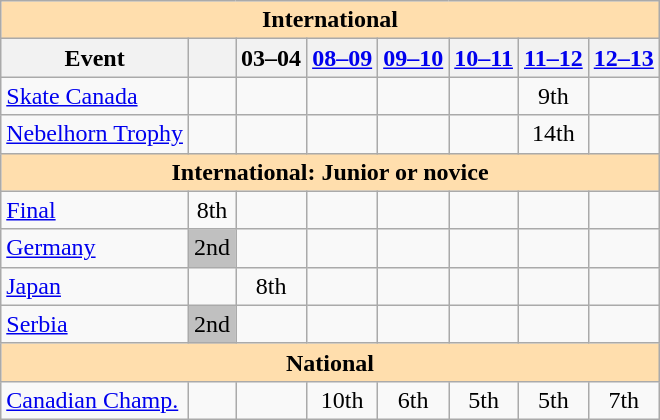<table class="wikitable" style="text-align:center">
<tr>
<th colspan="8" style="background-color: #ffdead; " align="center">International</th>
</tr>
<tr>
<th>Event</th>
<th></th>
<th>03–04</th>
<th><a href='#'>08–09</a></th>
<th><a href='#'>09–10</a></th>
<th><a href='#'>10–11</a></th>
<th><a href='#'>11–12</a></th>
<th><a href='#'>12–13</a></th>
</tr>
<tr>
<td align=left> <a href='#'>Skate Canada</a></td>
<td></td>
<td></td>
<td></td>
<td></td>
<td></td>
<td>9th</td>
<td></td>
</tr>
<tr>
<td align=left><a href='#'>Nebelhorn Trophy</a></td>
<td></td>
<td></td>
<td></td>
<td></td>
<td></td>
<td>14th</td>
<td></td>
</tr>
<tr>
<th colspan="8" style="background-color: #ffdead; " align="center">International: Junior or novice</th>
</tr>
<tr>
<td align=left> <a href='#'>Final</a></td>
<td>8th</td>
<td></td>
<td></td>
<td></td>
<td></td>
<td></td>
<td></td>
</tr>
<tr>
<td align=left> <a href='#'>Germany</a></td>
<td bgcolor="silver">2nd</td>
<td></td>
<td></td>
<td></td>
<td></td>
<td></td>
<td></td>
</tr>
<tr>
<td align=left> <a href='#'>Japan</a></td>
<td></td>
<td>8th</td>
<td></td>
<td></td>
<td></td>
<td></td>
<td></td>
</tr>
<tr>
<td align=left> <a href='#'>Serbia</a></td>
<td bgcolor="silver">2nd</td>
<td></td>
<td></td>
<td></td>
<td></td>
<td></td>
<td></td>
</tr>
<tr>
<th colspan="8" style="background-color: #ffdead; " align="center">National</th>
</tr>
<tr>
<td align="left"><a href='#'>Canadian Champ.</a></td>
<td></td>
<td></td>
<td>10th</td>
<td>6th</td>
<td>5th</td>
<td>5th</td>
<td>7th</td>
</tr>
</table>
